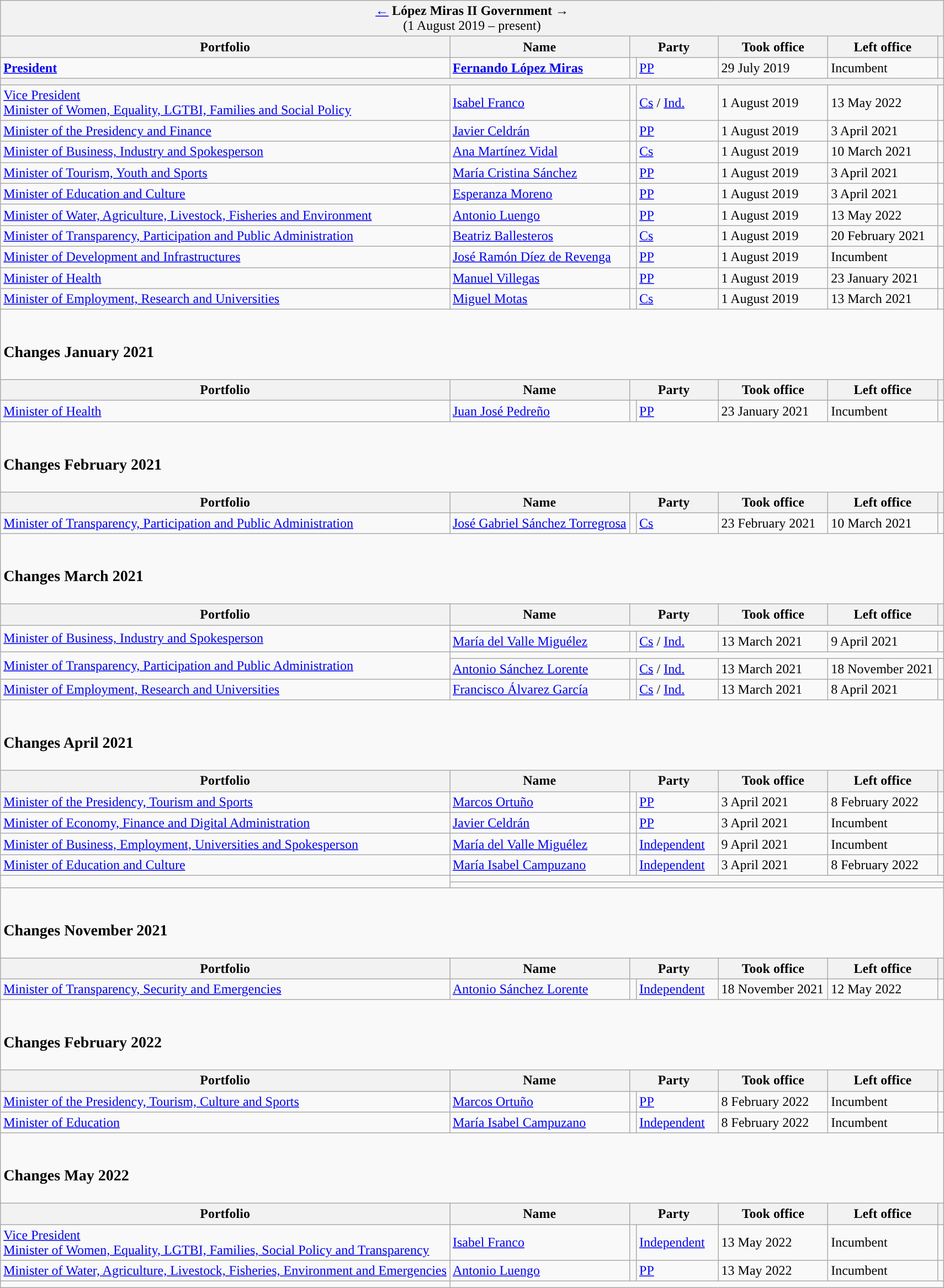<table class="wikitable">
<tr>
<td colspan="7" bgcolor="#F2F2F2" align="center"><a href='#'>←</a> <strong>López Miras II Government</strong> →<br>(1 August 2019 – present)</td>
</tr>
<tr>
<th>Portfolio</th>
<th>Name</th>
<th width="100px" colspan="2">Party</th>
<th width="125px">Took office</th>
<th width="125px">Left office</th>
<th></th>
</tr>
<tr>
<td><strong><a href='#'>President</a></strong></td>
<td><strong><a href='#'>Fernando López Miras</a></strong></td>
<td width="1" style="background-color:"></td>
<td><a href='#'>PP</a></td>
<td>29 July 2019</td>
<td>Incumbent</td>
<td align="center"></td>
</tr>
<tr>
<th colspan="7"></th>
</tr>
<tr>
<td><a href='#'>Vice President</a><br><a href='#'>Minister of Women, Equality, LGTBI, Families and Social Policy</a></td>
<td><a href='#'>Isabel Franco</a></td>
<td style="background-color:"></td>
<td><a href='#'>Cs</a> / <a href='#'>Ind.</a></td>
<td>1 August 2019</td>
<td>13 May 2022</td>
<td align="center"><br></td>
</tr>
<tr>
<td><a href='#'>Minister of the Presidency and Finance</a></td>
<td><a href='#'>Javier Celdrán</a></td>
<td style="background-color:"></td>
<td><a href='#'>PP</a></td>
<td>1 August 2019</td>
<td>3 April 2021</td>
<td align="center"></td>
</tr>
<tr>
<td><a href='#'>Minister of Business, Industry and Spokesperson</a></td>
<td><a href='#'>Ana Martínez Vidal</a></td>
<td style="background-color:"></td>
<td><a href='#'>Cs</a></td>
<td>1 August 2019</td>
<td>10 March 2021</td>
<td align="center"></td>
</tr>
<tr>
<td><a href='#'>Minister of Tourism, Youth and Sports</a></td>
<td><a href='#'>María Cristina Sánchez</a></td>
<td style="background-color:"></td>
<td><a href='#'>PP</a></td>
<td>1 August 2019</td>
<td>3 April 2021</td>
<td align="center"></td>
</tr>
<tr>
<td><a href='#'>Minister of Education and Culture</a></td>
<td><a href='#'>Esperanza Moreno</a></td>
<td style="background-color:"></td>
<td><a href='#'>PP</a></td>
<td>1 August 2019</td>
<td>3 April 2021</td>
<td align="center"></td>
</tr>
<tr>
<td><a href='#'>Minister of Water, Agriculture, Livestock, Fisheries and Environment</a></td>
<td><a href='#'>Antonio Luengo</a></td>
<td style="background-color:"></td>
<td><a href='#'>PP</a></td>
<td>1 August 2019</td>
<td>13 May 2022</td>
<td align="center"></td>
</tr>
<tr>
<td><a href='#'>Minister of Transparency, Participation and Public Administration</a></td>
<td><a href='#'>Beatriz Ballesteros</a></td>
<td style="background-color:"></td>
<td><a href='#'>Cs</a> </td>
<td>1 August 2019</td>
<td>20 February 2021</td>
<td align="center"></td>
</tr>
<tr>
<td><a href='#'>Minister of Development and Infrastructures</a></td>
<td><a href='#'>José Ramón Díez de Revenga</a></td>
<td style="background-color:"></td>
<td><a href='#'>PP</a></td>
<td>1 August 2019</td>
<td>Incumbent</td>
<td align="center"></td>
</tr>
<tr>
<td><a href='#'>Minister of Health</a></td>
<td><a href='#'>Manuel Villegas</a></td>
<td style="background-color:"></td>
<td><a href='#'>PP</a> </td>
<td>1 August 2019</td>
<td>23 January 2021</td>
<td align="center"></td>
</tr>
<tr>
<td><a href='#'>Minister of Employment, Research and Universities</a></td>
<td><a href='#'>Miguel Motas</a></td>
<td style="background-color:"></td>
<td><a href='#'>Cs</a> </td>
<td>1 August 2019</td>
<td>13 March 2021</td>
<td align="center"></td>
</tr>
<tr>
<td colspan="7"><br><h3>Changes January 2021</h3></td>
</tr>
<tr>
<th>Portfolio</th>
<th>Name</th>
<th colspan="2">Party</th>
<th>Took office</th>
<th>Left office</th>
<th></th>
</tr>
<tr>
<td><a href='#'>Minister of Health</a></td>
<td><a href='#'>Juan José Pedreño</a></td>
<td style="background-color:"></td>
<td><a href='#'>PP</a> </td>
<td>23 January 2021</td>
<td>Incumbent</td>
<td align="center"></td>
</tr>
<tr>
<td colspan="7"><br><h3>Changes February 2021</h3></td>
</tr>
<tr>
<th>Portfolio</th>
<th>Name</th>
<th colspan="2">Party</th>
<th>Took office</th>
<th>Left office</th>
<th></th>
</tr>
<tr>
<td><a href='#'>Minister of Transparency, Participation and Public Administration</a></td>
<td><a href='#'>José Gabriel Sánchez Torregrosa</a></td>
<td style="background-color:"></td>
<td><a href='#'>Cs</a></td>
<td>23 February 2021</td>
<td>10 March 2021</td>
<td align="center"></td>
</tr>
<tr>
<td colspan="7"><br><h3>Changes March 2021</h3></td>
</tr>
<tr>
<th>Portfolio</th>
<th>Name</th>
<th colspan="2">Party</th>
<th>Took office</th>
<th>Left office</th>
<th></th>
</tr>
<tr>
<td rowspan="2"><a href='#'>Minister of Business, Industry and Spokesperson</a></td>
<td colspan="6"></td>
</tr>
<tr>
<td><a href='#'>María del Valle Miguélez</a></td>
<td style="background-color:"></td>
<td><a href='#'>Cs</a> / <a href='#'>Ind.</a></td>
<td>13 March 2021</td>
<td>9 April 2021</td>
<td align="center"></td>
</tr>
<tr>
<td rowspan="2"><a href='#'>Minister of Transparency, Participation and Public Administration</a></td>
<td colspan="6"></td>
</tr>
<tr>
<td><a href='#'>Antonio Sánchez Lorente</a></td>
<td style="background-color:"></td>
<td><a href='#'>Cs</a> / <a href='#'>Ind.</a></td>
<td>13 March 2021</td>
<td>18 November 2021</td>
<td align="center"></td>
</tr>
<tr>
<td><a href='#'>Minister of Employment, Research and Universities</a></td>
<td><a href='#'>Francisco Álvarez García</a></td>
<td style="background-color:"></td>
<td><a href='#'>Cs</a> / <a href='#'>Ind.</a></td>
<td>13 March 2021</td>
<td>8 April 2021</td>
<td align="center"></td>
</tr>
<tr>
<td colspan="7"><br><h3>Changes April 2021</h3></td>
</tr>
<tr>
<th>Portfolio</th>
<th>Name</th>
<th colspan="2">Party</th>
<th>Took office</th>
<th>Left office</th>
<th></th>
</tr>
<tr>
<td><a href='#'>Minister of the Presidency, Tourism and Sports</a></td>
<td><a href='#'>Marcos Ortuño</a></td>
<td style="background-color:"></td>
<td><a href='#'>PP</a></td>
<td>3 April 2021</td>
<td>8 February 2022</td>
<td align="center"></td>
</tr>
<tr>
<td><a href='#'>Minister of Economy, Finance and Digital Administration</a></td>
<td><a href='#'>Javier Celdrán</a></td>
<td style="background-color:"></td>
<td><a href='#'>PP</a></td>
<td>3 April 2021</td>
<td>Incumbent</td>
<td align="center"></td>
</tr>
<tr>
<td><a href='#'>Minister of Business, Employment, Universities and Spokesperson</a></td>
<td><a href='#'>María del Valle Miguélez</a></td>
<td style="background-color:"></td>
<td><a href='#'>Independent</a></td>
<td>9 April 2021</td>
<td>Incumbent</td>
<td align="center"></td>
</tr>
<tr>
<td><a href='#'>Minister of Education and Culture</a></td>
<td><a href='#'>María Isabel Campuzano</a></td>
<td style="background-color:"></td>
<td><a href='#'>Independent</a></td>
<td>3 April 2021</td>
<td>8 February 2022</td>
<td align="center"></td>
</tr>
<tr>
<td rowspan="2"></td>
<td colspan="6"></td>
</tr>
<tr>
<td colspan="6"></td>
</tr>
<tr>
<td colspan="7"><br><h3>Changes November 2021</h3></td>
</tr>
<tr>
<th>Portfolio</th>
<th>Name</th>
<th colspan="2">Party</th>
<th>Took office</th>
<th>Left office</th>
<th></th>
</tr>
<tr>
<td><a href='#'>Minister of Transparency, Security and Emergencies</a></td>
<td><a href='#'>Antonio Sánchez Lorente</a></td>
<td style="background-color:"></td>
<td><a href='#'>Independent</a></td>
<td>18 November 2021</td>
<td>12 May 2022</td>
<td align="center"></td>
</tr>
<tr>
<td colspan="7"><br><h3>Changes February 2022</h3></td>
</tr>
<tr>
<th>Portfolio</th>
<th>Name</th>
<th colspan="2">Party</th>
<th>Took office</th>
<th>Left office</th>
<th></th>
</tr>
<tr>
<td><a href='#'>Minister of the Presidency, Tourism, Culture and Sports</a></td>
<td><a href='#'>Marcos Ortuño</a></td>
<td style="background-color:"></td>
<td><a href='#'>PP</a></td>
<td>8 February 2022</td>
<td>Incumbent</td>
<td align="center"></td>
</tr>
<tr>
<td><a href='#'>Minister of Education</a></td>
<td><a href='#'>María Isabel Campuzano</a></td>
<td style="background-color:"></td>
<td><a href='#'>Independent</a></td>
<td>8 February 2022</td>
<td>Incumbent</td>
<td align="center"></td>
</tr>
<tr>
<td colspan="7"><br><h3>Changes May 2022</h3></td>
</tr>
<tr>
<th>Portfolio</th>
<th>Name</th>
<th colspan="2">Party</th>
<th>Took office</th>
<th>Left office</th>
<th></th>
</tr>
<tr>
<td><a href='#'>Vice President</a><br><a href='#'>Minister of Women, Equality, LGTBI, Families, Social Policy and Transparency</a></td>
<td><a href='#'>Isabel Franco</a></td>
<td style="background-color:"></td>
<td><a href='#'>Independent</a></td>
<td>13 May 2022</td>
<td>Incumbent</td>
<td align="center"></td>
</tr>
<tr>
<td><a href='#'>Minister of Water, Agriculture, Livestock, Fisheries, Environment and Emergencies</a></td>
<td><a href='#'>Antonio Luengo</a></td>
<td style="background-color:"></td>
<td><a href='#'>PP</a></td>
<td>13 May 2022</td>
<td>Incumbent</td>
<td align="center"></td>
</tr>
<tr>
<td></td>
<td colspan="6"></td>
</tr>
</table>
